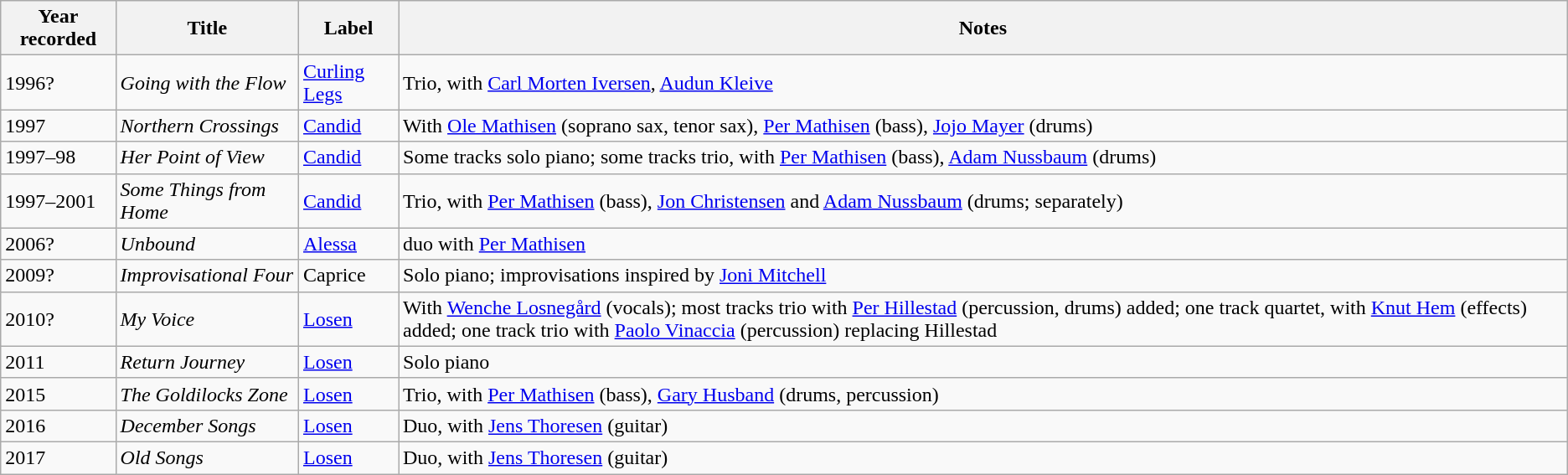<table class="wikitable sortable">
<tr>
<th>Year recorded</th>
<th>Title</th>
<th>Label</th>
<th>Notes</th>
</tr>
<tr>
<td>1996?</td>
<td><em>Going with the Flow</em></td>
<td><a href='#'>Curling Legs</a></td>
<td>Trio, with <a href='#'>Carl Morten Iversen</a>, <a href='#'>Audun Kleive</a></td>
</tr>
<tr>
<td>1997</td>
<td><em>Northern Crossings</em></td>
<td><a href='#'>Candid</a></td>
<td>With <a href='#'>Ole Mathisen</a> (soprano sax, tenor sax), <a href='#'>Per Mathisen</a> (bass), <a href='#'>Jojo Mayer</a> (drums)</td>
</tr>
<tr>
<td>1997–98</td>
<td><em>Her Point of View</em></td>
<td><a href='#'>Candid</a></td>
<td>Some tracks solo piano; some tracks trio, with <a href='#'>Per Mathisen</a> (bass), <a href='#'>Adam Nussbaum</a> (drums)</td>
</tr>
<tr>
<td>1997–2001</td>
<td><em>Some Things from Home</em></td>
<td><a href='#'>Candid</a></td>
<td>Trio, with <a href='#'>Per Mathisen</a> (bass), <a href='#'>Jon Christensen</a> and <a href='#'>Adam Nussbaum</a> (drums; separately)</td>
</tr>
<tr>
<td>2006?</td>
<td><em>Unbound</em></td>
<td><a href='#'>Alessa</a></td>
<td>duo with <a href='#'>Per Mathisen</a></td>
</tr>
<tr>
<td>2009?</td>
<td><em>Improvisational Four</em></td>
<td>Caprice</td>
<td>Solo piano; improvisations inspired by <a href='#'>Joni Mitchell</a></td>
</tr>
<tr>
<td>2010?</td>
<td><em>My Voice</em></td>
<td><a href='#'>Losen</a></td>
<td>With <a href='#'>Wenche Losnegård</a> (vocals); most tracks trio with <a href='#'>Per Hillestad</a> (percussion, drums) added; one track quartet, with <a href='#'>Knut Hem</a> (effects) added; one track trio with <a href='#'>Paolo Vinaccia</a> (percussion) replacing Hillestad</td>
</tr>
<tr>
<td>2011</td>
<td><em>Return Journey</em></td>
<td><a href='#'>Losen</a></td>
<td>Solo piano</td>
</tr>
<tr>
<td>2015</td>
<td><em>The Goldilocks Zone</em></td>
<td><a href='#'>Losen</a></td>
<td>Trio, with <a href='#'>Per Mathisen</a> (bass), <a href='#'>Gary Husband</a> (drums, percussion)</td>
</tr>
<tr>
<td>2016</td>
<td><em>December Songs</em></td>
<td><a href='#'>Losen</a></td>
<td>Duo, with <a href='#'>Jens Thoresen</a> (guitar)</td>
</tr>
<tr>
<td>2017</td>
<td><em>Old Songs</em></td>
<td><a href='#'>Losen</a></td>
<td>Duo, with <a href='#'>Jens Thoresen</a> (guitar)</td>
</tr>
</table>
